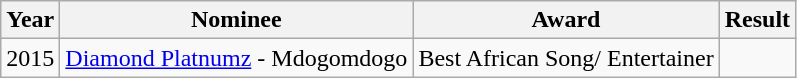<table class="wikitable">
<tr>
<th>Year</th>
<th>Nominee</th>
<th>Award</th>
<th>Result</th>
</tr>
<tr>
<td>2015</td>
<td><a href='#'>Diamond Platnumz</a> - Mdogomdogo</td>
<td>Best African Song/ Entertainer</td>
<td></td>
</tr>
</table>
